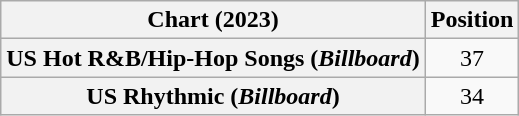<table class="wikitable sortable plainrowheaders" style="text-align:center">
<tr>
<th scope="col">Chart (2023)</th>
<th scope="col">Position</th>
</tr>
<tr>
<th scope="row">US Hot R&B/Hip-Hop Songs (<em>Billboard</em>)</th>
<td>37</td>
</tr>
<tr>
<th scope="row">US Rhythmic (<em>Billboard</em>)</th>
<td>34</td>
</tr>
</table>
